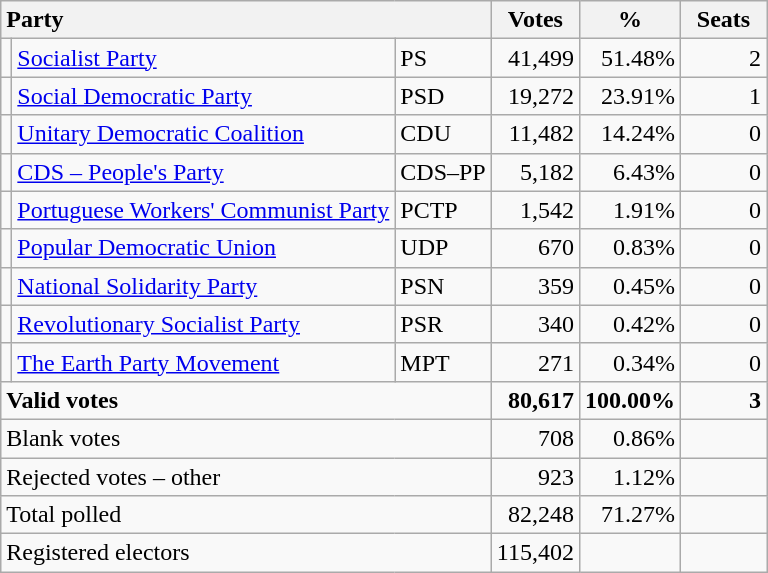<table class="wikitable" border="1" style="text-align:right;">
<tr>
<th style="text-align:left;" colspan=3>Party</th>
<th align=center width="50">Votes</th>
<th align=center width="50">%</th>
<th align=center width="50">Seats</th>
</tr>
<tr>
<td></td>
<td align=left><a href='#'>Socialist Party</a></td>
<td align=left>PS</td>
<td>41,499</td>
<td>51.48%</td>
<td>2</td>
</tr>
<tr>
<td></td>
<td align=left><a href='#'>Social Democratic Party</a></td>
<td align=left>PSD</td>
<td>19,272</td>
<td>23.91%</td>
<td>1</td>
</tr>
<tr>
<td></td>
<td align=left style="white-space: nowrap;"><a href='#'>Unitary Democratic Coalition</a></td>
<td align=left>CDU</td>
<td>11,482</td>
<td>14.24%</td>
<td>0</td>
</tr>
<tr>
<td></td>
<td align=left><a href='#'>CDS – People's Party</a></td>
<td align=left style="white-space: nowrap;">CDS–PP</td>
<td>5,182</td>
<td>6.43%</td>
<td>0</td>
</tr>
<tr>
<td></td>
<td align=left><a href='#'>Portuguese Workers' Communist Party</a></td>
<td align=left>PCTP</td>
<td>1,542</td>
<td>1.91%</td>
<td>0</td>
</tr>
<tr>
<td></td>
<td align=left><a href='#'>Popular Democratic Union</a></td>
<td align=left>UDP</td>
<td>670</td>
<td>0.83%</td>
<td>0</td>
</tr>
<tr>
<td></td>
<td align=left><a href='#'>National Solidarity Party</a></td>
<td align=left>PSN</td>
<td>359</td>
<td>0.45%</td>
<td>0</td>
</tr>
<tr>
<td></td>
<td align=left><a href='#'>Revolutionary Socialist Party</a></td>
<td align=left>PSR</td>
<td>340</td>
<td>0.42%</td>
<td>0</td>
</tr>
<tr>
<td></td>
<td align=left><a href='#'>The Earth Party Movement</a></td>
<td align=left>MPT</td>
<td>271</td>
<td>0.34%</td>
<td>0</td>
</tr>
<tr style="font-weight:bold">
<td align=left colspan=3>Valid votes</td>
<td>80,617</td>
<td>100.00%</td>
<td>3</td>
</tr>
<tr>
<td align=left colspan=3>Blank votes</td>
<td>708</td>
<td>0.86%</td>
<td></td>
</tr>
<tr>
<td align=left colspan=3>Rejected votes – other</td>
<td>923</td>
<td>1.12%</td>
<td></td>
</tr>
<tr>
<td align=left colspan=3>Total polled</td>
<td>82,248</td>
<td>71.27%</td>
<td></td>
</tr>
<tr>
<td align=left colspan=3>Registered electors</td>
<td>115,402</td>
<td></td>
<td></td>
</tr>
</table>
